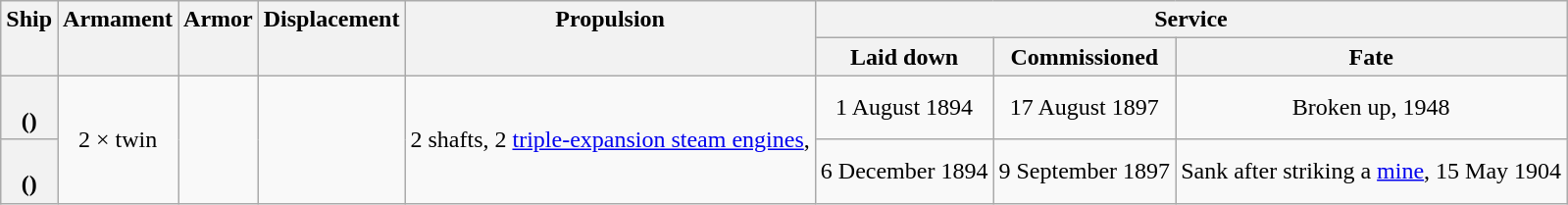<table class="wikitable plainrowheaders" style="text-align: center;">
<tr valign="top">
<th scope="col" rowspan="2">Ship</th>
<th scope="col" rowspan="2">Armament</th>
<th scope="col" rowspan="2">Armor</th>
<th scope="col" rowspan="2">Displacement</th>
<th scope="col" rowspan="2">Propulsion</th>
<th scope="col" colspan="3">Service</th>
</tr>
<tr valign="top">
<th scope="col">Laid down</th>
<th scope="col">Commissioned</th>
<th scope="col">Fate</th>
</tr>
<tr valign="center">
<th scope="row"><br>()</th>
<td rowspan="2">2 × twin </td>
<td rowspan="2"></td>
<td rowspan="2"></td>
<td rowspan="2">2 shafts, 2 <a href='#'>triple-expansion steam engines</a>,<br></td>
<td>1 August 1894</td>
<td>17 August 1897</td>
<td>Broken up, 1948</td>
</tr>
<tr valign="center">
<th scope="row"><br>()</th>
<td>6 December 1894</td>
<td>9 September 1897</td>
<td>Sank after striking a <a href='#'>mine</a>, 15 May 1904</td>
</tr>
</table>
